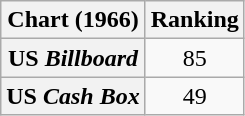<table class="wikitable plainrowheaders sortable">
<tr>
<th scope="col">Chart (1966)</th>
<th scope="col">Ranking</th>
</tr>
<tr>
<th scope="row">US <em>Billboard</em></th>
<td align="center">85</td>
</tr>
<tr>
<th scope="row">US <em>Cash Box</em></th>
<td align="center">49</td>
</tr>
</table>
